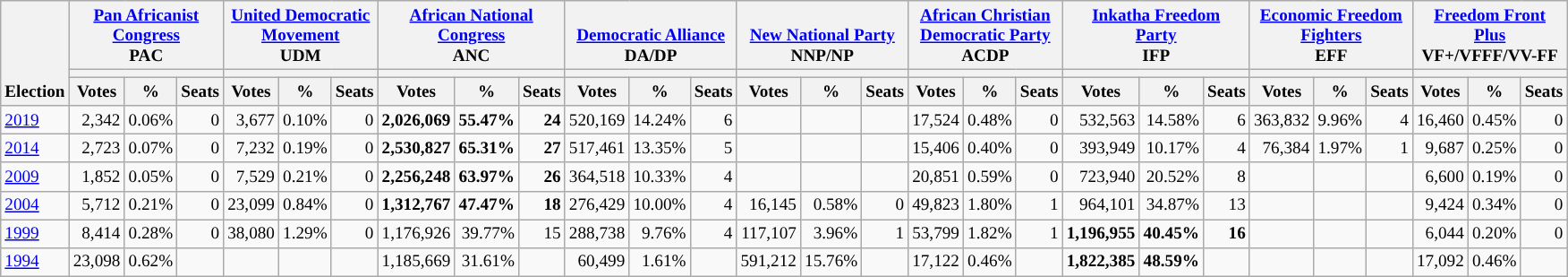<table class="wikitable" border="1" style="font-size:80%; text-align:right;">
<tr>
<th style="text-align:left;" valign=bottom rowspan=3>Election</th>
<th valign=bottom colspan=3><a href='#'>Pan Africanist<br>Congress</a><br>PAC</th>
<th valign=bottom colspan=3><a href='#'>United Democratic<br>Movement</a><br>UDM</th>
<th valign=bottom colspan=3><a href='#'>African National<br>Congress</a><br>ANC</th>
<th valign=bottom colspan=3><a href='#'>Democratic Alliance</a><br>DA/DP</th>
<th valign=bottom colspan=3><a href='#'>New National Party</a><br>NNP/NP</th>
<th valign=bottom colspan=3><a href='#'>African Christian<br>Democratic Party</a><br>ACDP</th>
<th valign=bottom colspan=3><a href='#'>Inkatha Freedom<br>Party</a><br>IFP</th>
<th valign=bottom colspan=3><a href='#'>Economic Freedom<br>Fighters</a><br>EFF</th>
<th valign=bottom colspan=3><a href='#'>Freedom Front<br>Plus</a><br>VF+/VFFF/VV-FF</th>
</tr>
<tr>
<th colspan=3 style="background:"></th>
<th colspan=3 style="background:"></th>
<th colspan=3 style="background:"></th>
<th colspan=3 style="background:"></th>
<th colspan=3 style="background:"></th>
<th colspan=3 style="background:"></th>
<th colspan=3 style="background:"></th>
<th colspan=3 style="background:"></th>
<th colspan=3 style="background:"></th>
</tr>
<tr>
<th>Votes</th>
<th>%</th>
<th>Seats</th>
<th>Votes</th>
<th>%</th>
<th>Seats</th>
<th>Votes</th>
<th>%</th>
<th>Seats</th>
<th>Votes</th>
<th>%</th>
<th>Seats</th>
<th>Votes</th>
<th>%</th>
<th>Seats</th>
<th>Votes</th>
<th>%</th>
<th>Seats</th>
<th>Votes</th>
<th>%</th>
<th>Seats</th>
<th>Votes</th>
<th>%</th>
<th>Seats</th>
<th>Votes</th>
<th>%</th>
<th>Seats</th>
</tr>
<tr>
<td align=left><a href='#'>2019</a></td>
<td>2,342</td>
<td>0.06%</td>
<td>0</td>
<td>3,677</td>
<td>0.10%</td>
<td>0</td>
<td><strong>2,026,069</strong></td>
<td><strong>55.47%</strong></td>
<td><strong>24</strong></td>
<td>520,169</td>
<td>14.24%</td>
<td>6</td>
<td></td>
<td></td>
<td></td>
<td>17,524</td>
<td>0.48%</td>
<td>0</td>
<td>532,563</td>
<td>14.58%</td>
<td>6</td>
<td>363,832</td>
<td>9.96%</td>
<td>4</td>
<td>16,460</td>
<td>0.45%</td>
<td>0</td>
</tr>
<tr>
<td align=left><a href='#'>2014</a></td>
<td>2,723</td>
<td>0.07%</td>
<td>0</td>
<td>7,232</td>
<td>0.19%</td>
<td>0</td>
<td><strong>2,530,827</strong></td>
<td><strong>65.31%</strong></td>
<td><strong>27</strong></td>
<td>517,461</td>
<td>13.35%</td>
<td>5</td>
<td></td>
<td></td>
<td></td>
<td>15,406</td>
<td>0.40%</td>
<td>0</td>
<td>393,949</td>
<td>10.17%</td>
<td>4</td>
<td>76,384</td>
<td>1.97%</td>
<td>1</td>
<td>9,687</td>
<td>0.25%</td>
<td>0</td>
</tr>
<tr>
<td align=left><a href='#'>2009</a></td>
<td>1,852</td>
<td>0.05%</td>
<td>0</td>
<td>7,529</td>
<td>0.21%</td>
<td>0</td>
<td><strong>2,256,248</strong></td>
<td><strong>63.97%</strong></td>
<td><strong>26</strong></td>
<td>364,518</td>
<td>10.33%</td>
<td>4</td>
<td></td>
<td></td>
<td></td>
<td>20,851</td>
<td>0.59%</td>
<td>0</td>
<td>723,940</td>
<td>20.52%</td>
<td>8</td>
<td></td>
<td></td>
<td></td>
<td>6,600</td>
<td>0.19%</td>
<td>0</td>
</tr>
<tr>
<td align=left><a href='#'>2004</a></td>
<td>5,712</td>
<td>0.21%</td>
<td>0</td>
<td>23,099</td>
<td>0.84%</td>
<td>0</td>
<td><strong>1,312,767</strong></td>
<td><strong>47.47%</strong></td>
<td><strong>18</strong></td>
<td>276,429</td>
<td>10.00%</td>
<td>4</td>
<td>16,145</td>
<td>0.58%</td>
<td>0</td>
<td>49,823</td>
<td>1.80%</td>
<td>1</td>
<td>964,101</td>
<td>34.87%</td>
<td>13</td>
<td></td>
<td></td>
<td></td>
<td>9,424</td>
<td>0.34%</td>
<td>0</td>
</tr>
<tr>
<td align=left><a href='#'>1999</a></td>
<td>8,414</td>
<td>0.28%</td>
<td>0</td>
<td>38,080</td>
<td>1.29%</td>
<td>0</td>
<td>1,176,926</td>
<td>39.77%</td>
<td>15</td>
<td>288,738</td>
<td>9.76%</td>
<td>4</td>
<td>117,107</td>
<td>3.96%</td>
<td>1</td>
<td>53,799</td>
<td>1.82%</td>
<td>1</td>
<td><strong>1,196,955</strong></td>
<td><strong>40.45%</strong></td>
<td><strong>16</strong></td>
<td></td>
<td></td>
<td></td>
<td>6,044</td>
<td>0.20%</td>
<td>0</td>
</tr>
<tr>
<td align=left><a href='#'>1994</a></td>
<td>23,098</td>
<td>0.62%</td>
<td></td>
<td></td>
<td></td>
<td></td>
<td>1,185,669</td>
<td>31.61%</td>
<td></td>
<td>60,499</td>
<td>1.61%</td>
<td></td>
<td>591,212</td>
<td>15.76%</td>
<td></td>
<td>17,122</td>
<td>0.46%</td>
<td></td>
<td><strong>1,822,385</strong></td>
<td><strong>48.59%</strong></td>
<td></td>
<td></td>
<td></td>
<td></td>
<td>17,092</td>
<td>0.46%</td>
<td></td>
</tr>
</table>
